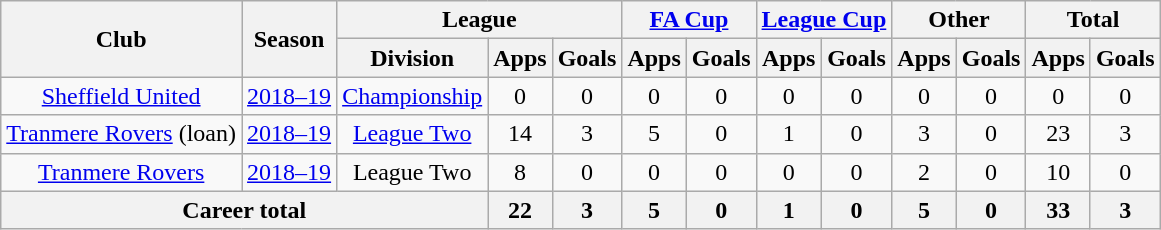<table class=wikitable style="text-align: center">
<tr>
<th rowspan=2>Club</th>
<th rowspan=2>Season</th>
<th colspan=3>League</th>
<th colspan=2><a href='#'>FA Cup</a></th>
<th colspan=2><a href='#'>League Cup</a></th>
<th colspan=2>Other</th>
<th colspan=2>Total</th>
</tr>
<tr>
<th>Division</th>
<th>Apps</th>
<th>Goals</th>
<th>Apps</th>
<th>Goals</th>
<th>Apps</th>
<th>Goals</th>
<th>Apps</th>
<th>Goals</th>
<th>Apps</th>
<th>Goals</th>
</tr>
<tr>
<td><a href='#'>Sheffield United</a></td>
<td><a href='#'>2018–19</a></td>
<td><a href='#'>Championship</a></td>
<td>0</td>
<td>0</td>
<td>0</td>
<td>0</td>
<td>0</td>
<td>0</td>
<td>0</td>
<td>0</td>
<td>0</td>
<td>0</td>
</tr>
<tr>
<td><a href='#'>Tranmere Rovers</a> (loan)</td>
<td><a href='#'>2018–19</a></td>
<td><a href='#'>League Two</a></td>
<td>14</td>
<td>3</td>
<td>5</td>
<td>0</td>
<td>1</td>
<td>0</td>
<td>3</td>
<td>0</td>
<td>23</td>
<td>3</td>
</tr>
<tr>
<td><a href='#'>Tranmere Rovers</a></td>
<td><a href='#'>2018–19</a></td>
<td>League Two</td>
<td>8</td>
<td>0</td>
<td>0</td>
<td>0</td>
<td>0</td>
<td>0</td>
<td>2</td>
<td>0</td>
<td>10</td>
<td>0</td>
</tr>
<tr>
<th colspan=3>Career total</th>
<th>22</th>
<th>3</th>
<th>5</th>
<th>0</th>
<th>1</th>
<th>0</th>
<th>5</th>
<th>0</th>
<th>33</th>
<th>3</th>
</tr>
</table>
